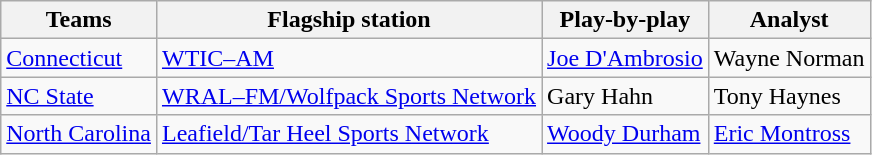<table class="wikitable">
<tr>
<th>Teams</th>
<th>Flagship station</th>
<th>Play-by-play</th>
<th>Analyst</th>
</tr>
<tr>
<td><a href='#'>Connecticut</a></td>
<td><a href='#'>WTIC–AM</a></td>
<td><a href='#'>Joe D'Ambrosio</a></td>
<td>Wayne Norman</td>
</tr>
<tr>
<td><a href='#'>NC State</a></td>
<td><a href='#'>WRAL–FM/Wolfpack Sports Network</a></td>
<td>Gary Hahn</td>
<td>Tony Haynes</td>
</tr>
<tr>
<td><a href='#'>North Carolina</a></td>
<td><a href='#'>Leafield/Tar Heel Sports Network</a></td>
<td><a href='#'>Woody Durham</a></td>
<td><a href='#'>Eric Montross</a></td>
</tr>
</table>
